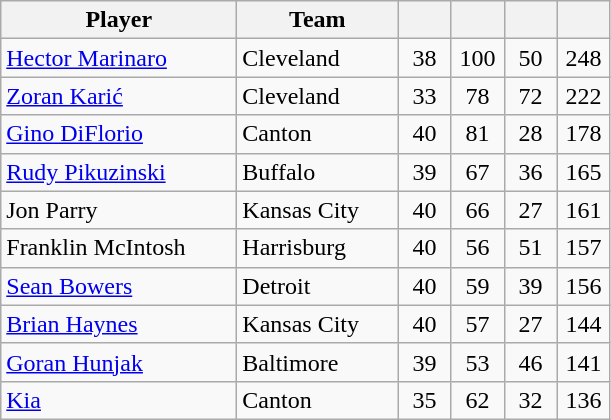<table class="wikitable">
<tr>
<th width=150>Player</th>
<th width=100>Team</th>
<th width=28></th>
<th width=28></th>
<th width=28></th>
<th width=28></th>
</tr>
<tr align=center>
<td align=left><a href='#'>Hector Marinaro</a></td>
<td align=left>Cleveland</td>
<td>38</td>
<td>100</td>
<td>50</td>
<td>248</td>
</tr>
<tr align=center>
<td align=left><a href='#'>Zoran Karić</a></td>
<td align=left>Cleveland</td>
<td>33</td>
<td>78</td>
<td>72</td>
<td>222</td>
</tr>
<tr align=center>
<td align=left><a href='#'>Gino DiFlorio</a></td>
<td align=left>Canton</td>
<td>40</td>
<td>81</td>
<td>28</td>
<td>178</td>
</tr>
<tr align=center>
<td align=left><a href='#'>Rudy Pikuzinski</a></td>
<td align=left>Buffalo</td>
<td>39</td>
<td>67</td>
<td>36</td>
<td>165</td>
</tr>
<tr align=center>
<td align=left>Jon Parry</td>
<td align=left>Kansas City</td>
<td>40</td>
<td>66</td>
<td>27</td>
<td>161</td>
</tr>
<tr align=center>
<td align=left>Franklin McIntosh</td>
<td align=left>Harrisburg</td>
<td>40</td>
<td>56</td>
<td>51</td>
<td>157</td>
</tr>
<tr align=center>
<td align=left><a href='#'>Sean Bowers</a></td>
<td align=left>Detroit</td>
<td>40</td>
<td>59</td>
<td>39</td>
<td>156</td>
</tr>
<tr align=center>
<td align=left><a href='#'>Brian Haynes</a></td>
<td align=left>Kansas City</td>
<td>40</td>
<td>57</td>
<td>27</td>
<td>144</td>
</tr>
<tr align=center>
<td align=left><a href='#'>Goran Hunjak</a></td>
<td align=left>Baltimore</td>
<td>39</td>
<td>53</td>
<td>46</td>
<td>141</td>
</tr>
<tr align=center>
<td align=left><a href='#'>Kia</a></td>
<td align=left>Canton</td>
<td>35</td>
<td>62</td>
<td>32</td>
<td>136</td>
</tr>
</table>
